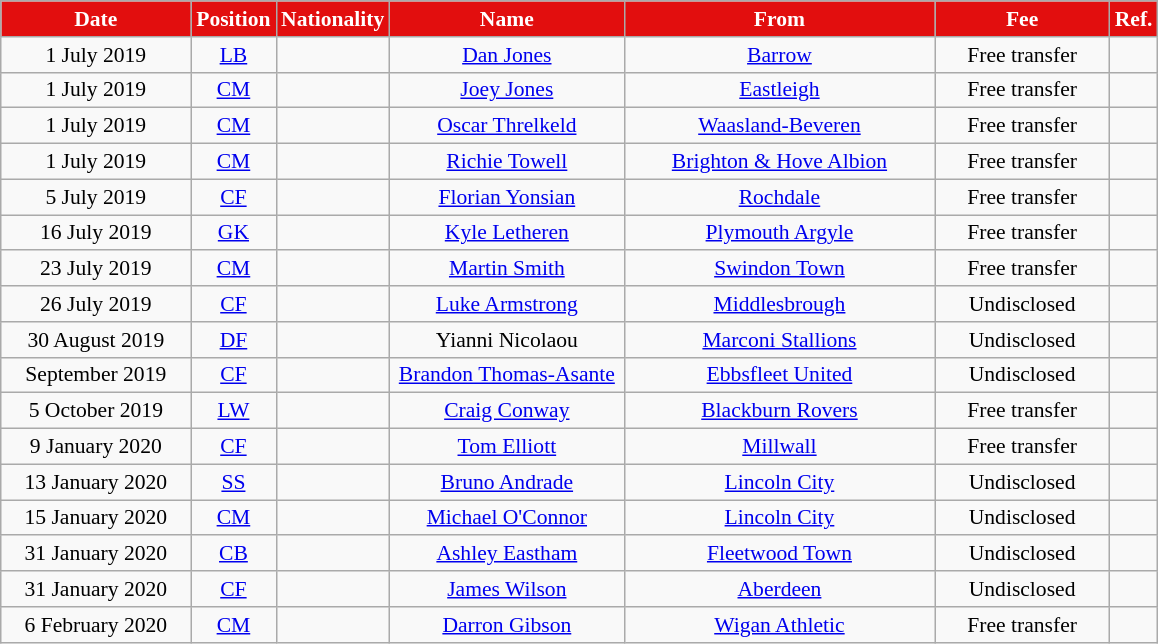<table class="wikitable"  style="text-align:center; font-size:90%; ">
<tr>
<th style="background:#e20e0e; color:#FFFFFF; width:120px;">Date</th>
<th style="background:#e20e0e; color:#FFFFFF; width:50px;">Position</th>
<th style="background:#e20e0e; color:#FFFFFF; width:50px;">Nationality</th>
<th style="background:#e20e0e; color:#FFFFFF; width:150px;">Name</th>
<th style="background:#e20e0e; color:#FFFFFF; width:200px;">From</th>
<th style="background:#e20e0e; color:#FFFFFF; width:110px;">Fee</th>
<th style="background:#e20e0e; color:#FFFFFF; width:25px;">Ref.</th>
</tr>
<tr>
<td>1 July 2019</td>
<td><a href='#'>LB</a></td>
<td></td>
<td><a href='#'>Dan Jones</a></td>
<td> <a href='#'>Barrow</a></td>
<td>Free transfer</td>
<td></td>
</tr>
<tr>
<td>1 July 2019</td>
<td><a href='#'>CM</a></td>
<td></td>
<td><a href='#'>Joey Jones</a></td>
<td> <a href='#'>Eastleigh</a></td>
<td>Free transfer</td>
<td></td>
</tr>
<tr>
<td>1 July 2019</td>
<td><a href='#'>CM</a></td>
<td></td>
<td><a href='#'>Oscar Threlkeld</a></td>
<td> <a href='#'>Waasland-Beveren</a></td>
<td>Free transfer</td>
<td></td>
</tr>
<tr>
<td>1 July 2019</td>
<td><a href='#'>CM</a></td>
<td></td>
<td><a href='#'>Richie Towell</a></td>
<td> <a href='#'>Brighton & Hove Albion</a></td>
<td>Free transfer</td>
<td></td>
</tr>
<tr>
<td>5 July 2019</td>
<td><a href='#'>CF</a></td>
<td></td>
<td><a href='#'>Florian Yonsian</a></td>
<td> <a href='#'>Rochdale</a></td>
<td>Free transfer</td>
<td></td>
</tr>
<tr>
<td>16 July 2019</td>
<td><a href='#'>GK</a></td>
<td></td>
<td><a href='#'>Kyle Letheren</a></td>
<td> <a href='#'>Plymouth Argyle</a></td>
<td>Free transfer</td>
<td></td>
</tr>
<tr>
<td>23 July 2019</td>
<td><a href='#'>CM</a></td>
<td></td>
<td><a href='#'>Martin Smith</a></td>
<td> <a href='#'>Swindon Town</a></td>
<td>Free transfer</td>
<td></td>
</tr>
<tr>
<td>26 July 2019</td>
<td><a href='#'>CF</a></td>
<td></td>
<td><a href='#'>Luke Armstrong</a></td>
<td> <a href='#'>Middlesbrough</a></td>
<td>Undisclosed</td>
<td></td>
</tr>
<tr>
<td>30 August 2019</td>
<td><a href='#'>DF</a></td>
<td></td>
<td>Yianni Nicolaou</td>
<td> <a href='#'>Marconi Stallions</a></td>
<td>Undisclosed</td>
<td></td>
</tr>
<tr>
<td>September 2019</td>
<td><a href='#'>CF</a></td>
<td></td>
<td><a href='#'>Brandon Thomas-Asante</a></td>
<td> <a href='#'>Ebbsfleet United</a></td>
<td>Undisclosed</td>
<td></td>
</tr>
<tr>
<td>5 October 2019</td>
<td><a href='#'>LW</a></td>
<td></td>
<td><a href='#'>Craig Conway</a></td>
<td> <a href='#'>Blackburn Rovers</a></td>
<td>Free transfer</td>
<td></td>
</tr>
<tr>
<td>9 January 2020</td>
<td><a href='#'>CF</a></td>
<td></td>
<td><a href='#'>Tom Elliott</a></td>
<td> <a href='#'>Millwall</a></td>
<td>Free transfer</td>
<td></td>
</tr>
<tr>
<td>13 January 2020</td>
<td><a href='#'>SS</a></td>
<td></td>
<td><a href='#'>Bruno Andrade</a></td>
<td> <a href='#'>Lincoln City</a></td>
<td>Undisclosed</td>
<td></td>
</tr>
<tr>
<td>15 January 2020</td>
<td><a href='#'>CM</a></td>
<td></td>
<td><a href='#'>Michael O'Connor</a></td>
<td> <a href='#'>Lincoln City</a></td>
<td>Undisclosed</td>
<td></td>
</tr>
<tr>
<td>31 January 2020</td>
<td><a href='#'>CB</a></td>
<td></td>
<td><a href='#'>Ashley Eastham</a></td>
<td> <a href='#'>Fleetwood Town</a></td>
<td>Undisclosed</td>
<td></td>
</tr>
<tr>
<td>31 January 2020</td>
<td><a href='#'>CF</a></td>
<td></td>
<td><a href='#'>James Wilson</a></td>
<td> <a href='#'>Aberdeen</a></td>
<td>Undisclosed</td>
<td></td>
</tr>
<tr>
<td>6 February 2020</td>
<td><a href='#'>CM</a></td>
<td></td>
<td><a href='#'>Darron Gibson</a></td>
<td> <a href='#'>Wigan Athletic</a></td>
<td>Free transfer</td>
<td></td>
</tr>
</table>
